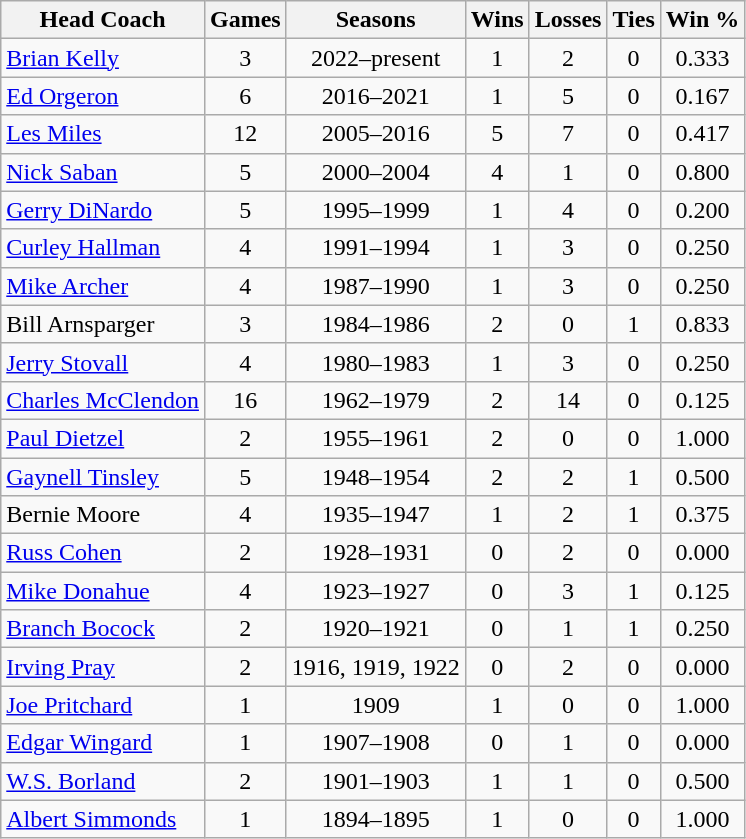<table class="sortable wikitable" style="text-align:center">
<tr>
<th>Head Coach</th>
<th>Games</th>
<th>Seasons</th>
<th>Wins</th>
<th>Losses</th>
<th>Ties</th>
<th>Win %</th>
</tr>
<tr>
<td align="left"><a href='#'>Brian Kelly</a></td>
<td>3</td>
<td>2022–present</td>
<td>1</td>
<td>2</td>
<td>0</td>
<td>0.333</td>
</tr>
<tr>
<td align="left"><a href='#'>Ed Orgeron</a></td>
<td>6</td>
<td>2016–2021</td>
<td>1</td>
<td>5</td>
<td>0</td>
<td>0.167</td>
</tr>
<tr>
<td align="left"><a href='#'>Les Miles</a></td>
<td>12</td>
<td>2005–2016</td>
<td>5</td>
<td>7</td>
<td>0</td>
<td>0.417</td>
</tr>
<tr>
<td align="left"><a href='#'>Nick Saban</a></td>
<td>5</td>
<td>2000–2004</td>
<td>4</td>
<td>1</td>
<td>0</td>
<td>0.800</td>
</tr>
<tr>
<td align="left"><a href='#'>Gerry DiNardo</a></td>
<td>5</td>
<td>1995–1999</td>
<td>1</td>
<td>4</td>
<td>0</td>
<td>0.200</td>
</tr>
<tr>
<td align="left"><a href='#'>Curley Hallman</a></td>
<td>4</td>
<td>1991–1994</td>
<td>1</td>
<td>3</td>
<td>0</td>
<td>0.250</td>
</tr>
<tr>
<td align="left"><a href='#'>Mike Archer</a></td>
<td>4</td>
<td>1987–1990</td>
<td>1</td>
<td>3</td>
<td>0</td>
<td>0.250</td>
</tr>
<tr>
<td align="left">Bill Arnsparger</td>
<td>3</td>
<td>1984–1986</td>
<td>2</td>
<td>0</td>
<td>1</td>
<td>0.833</td>
</tr>
<tr>
<td align="left"><a href='#'>Jerry Stovall</a></td>
<td>4</td>
<td>1980–1983</td>
<td>1</td>
<td>3</td>
<td>0</td>
<td>0.250</td>
</tr>
<tr>
<td align="left"><a href='#'>Charles McClendon</a></td>
<td>16</td>
<td>1962–1979</td>
<td>2</td>
<td>14</td>
<td>0</td>
<td>0.125</td>
</tr>
<tr>
<td align="left"><a href='#'>Paul Dietzel</a></td>
<td>2</td>
<td>1955–1961</td>
<td>2</td>
<td>0</td>
<td>0</td>
<td>1.000</td>
</tr>
<tr>
<td align="left"><a href='#'>Gaynell Tinsley</a></td>
<td>5</td>
<td>1948–1954</td>
<td>2</td>
<td>2</td>
<td>1</td>
<td>0.500</td>
</tr>
<tr>
<td align="left">Bernie Moore</td>
<td>4</td>
<td>1935–1947</td>
<td>1</td>
<td>2</td>
<td>1</td>
<td>0.375</td>
</tr>
<tr>
<td align="left"><a href='#'>Russ Cohen</a></td>
<td>2</td>
<td>1928–1931</td>
<td>0</td>
<td>2</td>
<td>0</td>
<td>0.000</td>
</tr>
<tr>
<td align="left"><a href='#'>Mike Donahue</a></td>
<td>4</td>
<td>1923–1927</td>
<td>0</td>
<td>3</td>
<td>1</td>
<td>0.125</td>
</tr>
<tr>
<td align="left"><a href='#'>Branch Bocock</a></td>
<td>2</td>
<td>1920–1921</td>
<td>0</td>
<td>1</td>
<td>1</td>
<td>0.250</td>
</tr>
<tr>
<td align="left"><a href='#'>Irving Pray</a></td>
<td>2</td>
<td>1916, 1919, 1922</td>
<td>0</td>
<td>2</td>
<td>0</td>
<td>0.000</td>
</tr>
<tr>
<td align="left"><a href='#'>Joe Pritchard</a></td>
<td>1</td>
<td>1909</td>
<td>1</td>
<td>0</td>
<td>0</td>
<td>1.000</td>
</tr>
<tr>
<td align="left"><a href='#'>Edgar Wingard</a></td>
<td>1</td>
<td>1907–1908</td>
<td>0</td>
<td>1</td>
<td>0</td>
<td>0.000</td>
</tr>
<tr>
<td align="left"><a href='#'>W.S. Borland</a></td>
<td>2</td>
<td>1901–1903</td>
<td>1</td>
<td>1</td>
<td>0</td>
<td>0.500</td>
</tr>
<tr>
<td align="left"><a href='#'>Albert Simmonds</a></td>
<td>1</td>
<td>1894–1895</td>
<td>1</td>
<td>0</td>
<td>0</td>
<td>1.000</td>
</tr>
</table>
